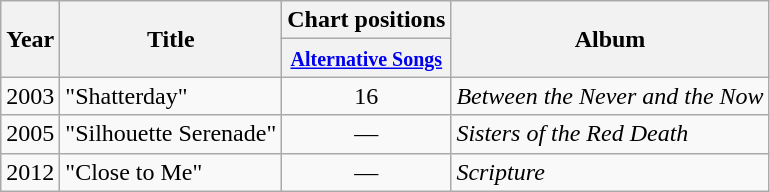<table class="wikitable">
<tr>
<th rowspan="2">Year</th>
<th rowspan="2">Title</th>
<th>Chart positions</th>
<th rowspan="2">Album</th>
</tr>
<tr>
<th><small><a href='#'>Alternative Songs</a></small></th>
</tr>
<tr>
<td>2003</td>
<td>"Shatterday"</td>
<td style="text-align:center;">16</td>
<td><em>Between the Never and the Now</em></td>
</tr>
<tr>
<td>2005</td>
<td>"Silhouette Serenade"</td>
<td style="text-align:center;">—</td>
<td><em>Sisters of the Red Death</em></td>
</tr>
<tr>
<td>2012</td>
<td>"Close to Me"</td>
<td style="text-align:center;">—</td>
<td><em>Scripture</em></td>
</tr>
</table>
